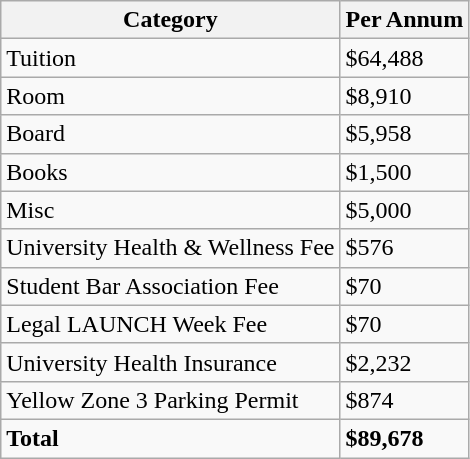<table class="wikitable">
<tr>
<th>Category</th>
<th>Per Annum</th>
</tr>
<tr>
<td>Tuition</td>
<td>$64,488</td>
</tr>
<tr>
<td>Room</td>
<td>$8,910</td>
</tr>
<tr>
<td>Board</td>
<td>$5,958</td>
</tr>
<tr>
<td>Books</td>
<td>$1,500</td>
</tr>
<tr>
<td>Misc</td>
<td>$5,000</td>
</tr>
<tr>
<td>University Health & Wellness Fee</td>
<td>$576</td>
</tr>
<tr>
<td>Student Bar Association Fee</td>
<td>$70</td>
</tr>
<tr>
<td>Legal LAUNCH Week Fee</td>
<td>$70</td>
</tr>
<tr>
<td>University Health Insurance</td>
<td>$2,232</td>
</tr>
<tr>
<td>Yellow Zone 3 Parking Permit</td>
<td>$874</td>
</tr>
<tr>
<td><strong>Total</strong></td>
<td><strong>$89,678</strong></td>
</tr>
</table>
